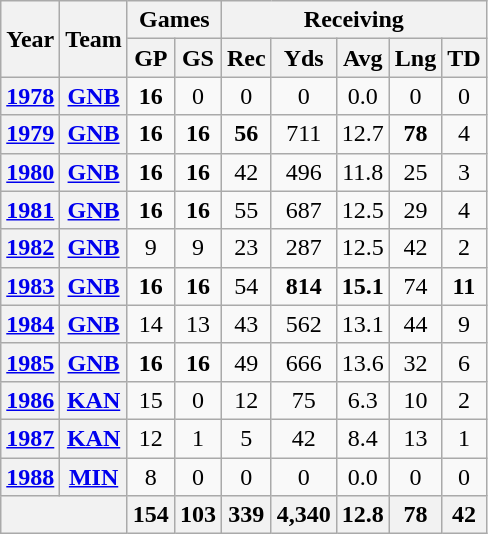<table class="wikitable" style="text-align:center">
<tr>
<th rowspan="2">Year</th>
<th rowspan="2">Team</th>
<th colspan="2">Games</th>
<th colspan="5">Receiving</th>
</tr>
<tr>
<th>GP</th>
<th>GS</th>
<th>Rec</th>
<th>Yds</th>
<th>Avg</th>
<th>Lng</th>
<th>TD</th>
</tr>
<tr>
<th><a href='#'>1978</a></th>
<th><a href='#'>GNB</a></th>
<td><strong>16</strong></td>
<td>0</td>
<td>0</td>
<td>0</td>
<td>0.0</td>
<td>0</td>
<td>0</td>
</tr>
<tr>
<th><a href='#'>1979</a></th>
<th><a href='#'>GNB</a></th>
<td><strong>16</strong></td>
<td><strong>16</strong></td>
<td><strong>56</strong></td>
<td>711</td>
<td>12.7</td>
<td><strong>78</strong></td>
<td>4</td>
</tr>
<tr>
<th><a href='#'>1980</a></th>
<th><a href='#'>GNB</a></th>
<td><strong>16</strong></td>
<td><strong>16</strong></td>
<td>42</td>
<td>496</td>
<td>11.8</td>
<td>25</td>
<td>3</td>
</tr>
<tr>
<th><a href='#'>1981</a></th>
<th><a href='#'>GNB</a></th>
<td><strong>16</strong></td>
<td><strong>16</strong></td>
<td>55</td>
<td>687</td>
<td>12.5</td>
<td>29</td>
<td>4</td>
</tr>
<tr>
<th><a href='#'>1982</a></th>
<th><a href='#'>GNB</a></th>
<td>9</td>
<td>9</td>
<td>23</td>
<td>287</td>
<td>12.5</td>
<td>42</td>
<td>2</td>
</tr>
<tr>
<th><a href='#'>1983</a></th>
<th><a href='#'>GNB</a></th>
<td><strong>16</strong></td>
<td><strong>16</strong></td>
<td>54</td>
<td><strong>814</strong></td>
<td><strong>15.1</strong></td>
<td>74</td>
<td><strong>11</strong></td>
</tr>
<tr>
<th><a href='#'>1984</a></th>
<th><a href='#'>GNB</a></th>
<td>14</td>
<td>13</td>
<td>43</td>
<td>562</td>
<td>13.1</td>
<td>44</td>
<td>9</td>
</tr>
<tr>
<th><a href='#'>1985</a></th>
<th><a href='#'>GNB</a></th>
<td><strong>16</strong></td>
<td><strong>16</strong></td>
<td>49</td>
<td>666</td>
<td>13.6</td>
<td>32</td>
<td>6</td>
</tr>
<tr>
<th><a href='#'>1986</a></th>
<th><a href='#'>KAN</a></th>
<td>15</td>
<td>0</td>
<td>12</td>
<td>75</td>
<td>6.3</td>
<td>10</td>
<td>2</td>
</tr>
<tr>
<th><a href='#'>1987</a></th>
<th><a href='#'>KAN</a></th>
<td>12</td>
<td>1</td>
<td>5</td>
<td>42</td>
<td>8.4</td>
<td>13</td>
<td>1</td>
</tr>
<tr>
<th><a href='#'>1988</a></th>
<th><a href='#'>MIN</a></th>
<td>8</td>
<td>0</td>
<td>0</td>
<td>0</td>
<td>0.0</td>
<td>0</td>
<td>0</td>
</tr>
<tr>
<th colspan="2"></th>
<th>154</th>
<th>103</th>
<th>339</th>
<th>4,340</th>
<th>12.8</th>
<th>78</th>
<th>42</th>
</tr>
</table>
